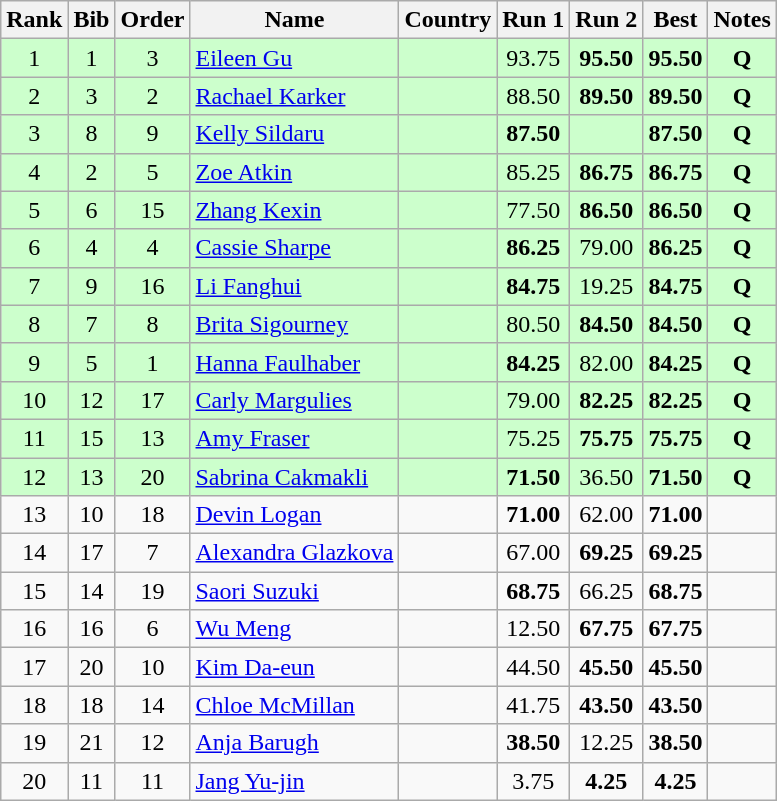<table class="wikitable sortable" style="text-align:center">
<tr>
<th>Rank</th>
<th>Bib</th>
<th>Order</th>
<th>Name</th>
<th>Country</th>
<th>Run 1</th>
<th>Run 2</th>
<th>Best</th>
<th>Notes</th>
</tr>
<tr bgcolor=#ccffcc>
<td>1</td>
<td>1</td>
<td>3</td>
<td align=left><a href='#'>Eileen Gu</a></td>
<td align=left></td>
<td>93.75</td>
<td><strong>95.50</strong></td>
<td><strong>95.50</strong></td>
<td><strong>Q</strong></td>
</tr>
<tr bgcolor=#ccffcc>
<td>2</td>
<td>3</td>
<td>2</td>
<td align=left><a href='#'>Rachael Karker</a></td>
<td align=left></td>
<td>88.50</td>
<td><strong>89.50</strong></td>
<td><strong>89.50</strong></td>
<td><strong>Q</strong></td>
</tr>
<tr bgcolor=#ccffcc>
<td>3</td>
<td>8</td>
<td>9</td>
<td align=left><a href='#'>Kelly Sildaru</a></td>
<td align=left></td>
<td><strong>87.50</strong></td>
<td></td>
<td><strong>87.50</strong></td>
<td><strong>Q</strong></td>
</tr>
<tr bgcolor=#ccffcc>
<td>4</td>
<td>2</td>
<td>5</td>
<td align=left><a href='#'>Zoe Atkin</a></td>
<td align=left></td>
<td>85.25</td>
<td><strong>86.75</strong></td>
<td><strong>86.75</strong></td>
<td><strong>Q</strong></td>
</tr>
<tr bgcolor=#ccffcc>
<td>5</td>
<td>6</td>
<td>15</td>
<td align=left><a href='#'>Zhang Kexin</a></td>
<td align=left></td>
<td>77.50</td>
<td><strong>86.50</strong></td>
<td><strong>86.50</strong></td>
<td><strong>Q</strong></td>
</tr>
<tr bgcolor=#ccffcc>
<td>6</td>
<td>4</td>
<td>4</td>
<td align=left><a href='#'>Cassie Sharpe</a></td>
<td align=left></td>
<td><strong>86.25</strong></td>
<td>79.00</td>
<td><strong>86.25</strong></td>
<td><strong>Q</strong></td>
</tr>
<tr bgcolor=#ccffcc>
<td>7</td>
<td>9</td>
<td>16</td>
<td align=left><a href='#'>Li Fanghui</a></td>
<td align=left></td>
<td><strong>84.75</strong></td>
<td>19.25</td>
<td><strong>84.75</strong></td>
<td><strong>Q</strong></td>
</tr>
<tr bgcolor=#ccffcc>
<td>8</td>
<td>7</td>
<td>8</td>
<td align=left><a href='#'>Brita Sigourney</a></td>
<td align=left></td>
<td>80.50</td>
<td><strong>84.50</strong></td>
<td><strong>84.50</strong></td>
<td><strong>Q</strong></td>
</tr>
<tr bgcolor=#ccffcc>
<td>9</td>
<td>5</td>
<td>1</td>
<td align=left><a href='#'>Hanna Faulhaber</a></td>
<td align=left></td>
<td><strong>84.25</strong></td>
<td>82.00</td>
<td><strong>84.25</strong></td>
<td><strong>Q</strong></td>
</tr>
<tr bgcolor=#ccffcc>
<td>10</td>
<td>12</td>
<td>17</td>
<td align=left><a href='#'>Carly Margulies</a></td>
<td align=left></td>
<td>79.00</td>
<td><strong>82.25</strong></td>
<td><strong>82.25</strong></td>
<td><strong>Q</strong></td>
</tr>
<tr bgcolor=#ccffcc>
<td>11</td>
<td>15</td>
<td>13</td>
<td align=left><a href='#'>Amy Fraser</a></td>
<td align=left></td>
<td>75.25</td>
<td><strong>75.75</strong></td>
<td><strong>75.75</strong></td>
<td><strong>Q</strong></td>
</tr>
<tr bgcolor=#ccffcc>
<td>12</td>
<td>13</td>
<td>20</td>
<td align=left><a href='#'>Sabrina Cakmakli</a></td>
<td align=left></td>
<td><strong>71.50</strong></td>
<td>36.50</td>
<td><strong>71.50</strong></td>
<td><strong>Q</strong></td>
</tr>
<tr>
<td>13</td>
<td>10</td>
<td>18</td>
<td align=left><a href='#'>Devin Logan</a></td>
<td align=left></td>
<td><strong>71.00</strong></td>
<td>62.00</td>
<td><strong>71.00</strong></td>
<td></td>
</tr>
<tr>
<td>14</td>
<td>17</td>
<td>7</td>
<td align=left><a href='#'>Alexandra Glazkova</a></td>
<td align=left></td>
<td>67.00</td>
<td><strong>69.25</strong></td>
<td><strong>69.25</strong></td>
<td></td>
</tr>
<tr>
<td>15</td>
<td>14</td>
<td>19</td>
<td align=left><a href='#'>Saori Suzuki</a></td>
<td align=left></td>
<td><strong>68.75</strong></td>
<td>66.25</td>
<td><strong>68.75</strong></td>
<td></td>
</tr>
<tr>
<td>16</td>
<td>16</td>
<td>6</td>
<td align=left><a href='#'>Wu Meng</a></td>
<td align=left></td>
<td>12.50</td>
<td><strong>67.75</strong></td>
<td><strong>67.75</strong></td>
<td></td>
</tr>
<tr>
<td>17</td>
<td>20</td>
<td>10</td>
<td align=left><a href='#'>Kim Da-eun</a></td>
<td align=left></td>
<td>44.50</td>
<td><strong>45.50</strong></td>
<td><strong>45.50</strong></td>
<td></td>
</tr>
<tr>
<td>18</td>
<td>18</td>
<td>14</td>
<td align=left><a href='#'>Chloe McMillan</a></td>
<td align=left></td>
<td>41.75</td>
<td><strong>43.50</strong></td>
<td><strong>43.50</strong></td>
<td></td>
</tr>
<tr>
<td>19</td>
<td>21</td>
<td>12</td>
<td align=left><a href='#'>Anja Barugh</a></td>
<td align=left></td>
<td><strong>38.50</strong></td>
<td>12.25</td>
<td><strong>38.50</strong></td>
<td></td>
</tr>
<tr>
<td>20</td>
<td>11</td>
<td>11</td>
<td align=left><a href='#'>Jang Yu-jin</a></td>
<td align=left></td>
<td>3.75</td>
<td><strong>4.25</strong></td>
<td><strong>4.25</strong></td>
<td></td>
</tr>
</table>
